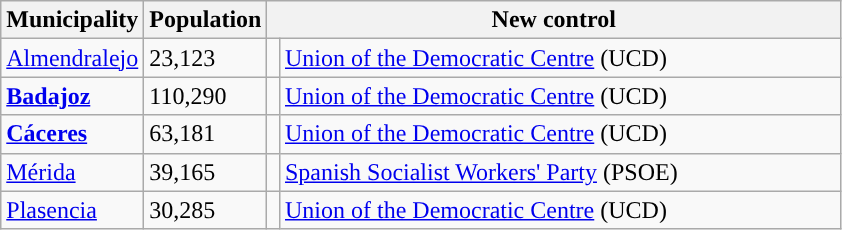<table class="wikitable sortable">
<tr>
<th>Municipality</th>
<th>Population</th>
<th colspan="2" style="width:375px;">New control</th>
</tr>
<tr>
<td><a href='#'>Almendralejo</a></td>
<td>23,123</td>
<td width="1" style="color:inherit;background:"></td>
<td><a href='#'>Union of the Democratic Centre</a> (UCD)</td>
</tr>
<tr>
<td><strong><a href='#'>Badajoz</a></strong></td>
<td>110,290</td>
<td style="color:inherit;background:"></td>
<td><a href='#'>Union of the Democratic Centre</a> (UCD)</td>
</tr>
<tr>
<td><strong><a href='#'>Cáceres</a></strong></td>
<td>63,181</td>
<td style="color:inherit;background:"></td>
<td><a href='#'>Union of the Democratic Centre</a> (UCD)</td>
</tr>
<tr>
<td><a href='#'>Mérida</a></td>
<td>39,165</td>
<td style="color:inherit;background:"></td>
<td><a href='#'>Spanish Socialist Workers' Party</a> (PSOE)</td>
</tr>
<tr>
<td><a href='#'>Plasencia</a></td>
<td>30,285</td>
<td style="color:inherit;background:"></td>
<td><a href='#'>Union of the Democratic Centre</a> (UCD)</td>
</tr>
</table>
